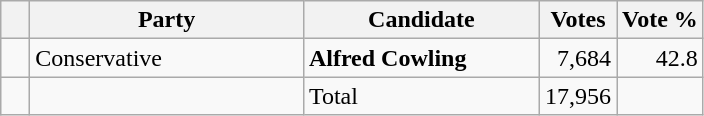<table class="wikitable">
<tr>
<th></th>
<th scope="col" width="175">Party</th>
<th scope="col" width="150">Candidate</th>
<th>Votes</th>
<th>Vote %</th>
</tr>
<tr>
<td>   </td>
<td>Conservative</td>
<td><strong>Alfred Cowling</strong></td>
<td align=right>7,684</td>
<td align=right>42.8<br>

</td>
</tr>
<tr |>
<td></td>
<td></td>
<td>Total</td>
<td align=right>17,956</td>
<td></td>
</tr>
</table>
